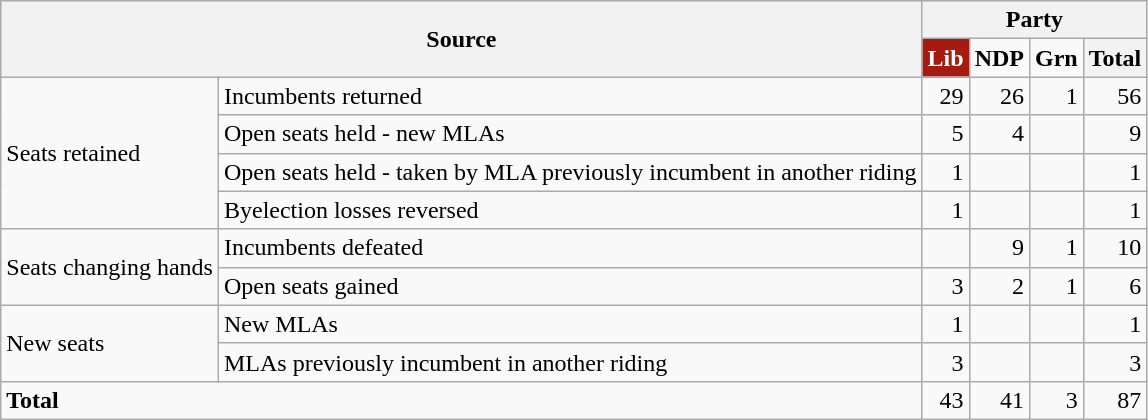<table class="wikitable" style="text-align:right;">
<tr>
<th colspan="2" rowspan="2">Source</th>
<th colspan="4">Party</th>
</tr>
<tr>
<td style="background: #A51B12; color: white" align="center"><strong>Lib</strong></td>
<td><strong>NDP</strong></td>
<td><strong>Grn</strong></td>
<th>Total</th>
</tr>
<tr>
<td rowspan="4" style="text-align:left;">Seats retained</td>
<td style="text-align:left;">Incumbents returned</td>
<td>29</td>
<td>26</td>
<td>1</td>
<td>56</td>
</tr>
<tr>
<td style="text-align:left;">Open seats held - new MLAs</td>
<td>5</td>
<td>4</td>
<td></td>
<td>9</td>
</tr>
<tr>
<td style="text-align:left;">Open seats held - taken by MLA previously incumbent in another riding</td>
<td>1</td>
<td></td>
<td></td>
<td>1</td>
</tr>
<tr>
<td style="text-align:left;">Byelection losses reversed</td>
<td>1</td>
<td></td>
<td></td>
<td>1</td>
</tr>
<tr>
<td rowspan="2" style="text-align:left;">Seats changing hands</td>
<td style="text-align:left;">Incumbents defeated</td>
<td></td>
<td>9</td>
<td>1</td>
<td>10</td>
</tr>
<tr>
<td style="text-align:left;">Open seats gained</td>
<td>3</td>
<td>2</td>
<td>1</td>
<td>6</td>
</tr>
<tr>
<td rowspan="2" style="text-align:left;">New seats</td>
<td style="text-align:left;">New MLAs</td>
<td>1</td>
<td></td>
<td></td>
<td>1</td>
</tr>
<tr>
<td style="text-align:left;">MLAs previously incumbent in another riding</td>
<td>3</td>
<td></td>
<td></td>
<td>3</td>
</tr>
<tr>
<td colspan="2" style="text-align:left;"><strong>Total</strong></td>
<td>43</td>
<td>41</td>
<td>3</td>
<td>87</td>
</tr>
</table>
